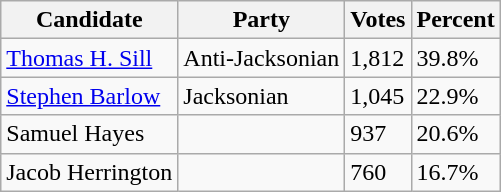<table class=wikitable>
<tr>
<th>Candidate</th>
<th>Party</th>
<th>Votes</th>
<th>Percent</th>
</tr>
<tr>
<td><a href='#'>Thomas H. Sill</a></td>
<td>Anti-Jacksonian</td>
<td>1,812</td>
<td>39.8%</td>
</tr>
<tr>
<td><a href='#'>Stephen Barlow</a></td>
<td>Jacksonian</td>
<td>1,045</td>
<td>22.9%</td>
</tr>
<tr>
<td>Samuel Hayes</td>
<td></td>
<td>937</td>
<td>20.6%</td>
</tr>
<tr>
<td>Jacob Herrington</td>
<td></td>
<td>760</td>
<td>16.7%</td>
</tr>
</table>
